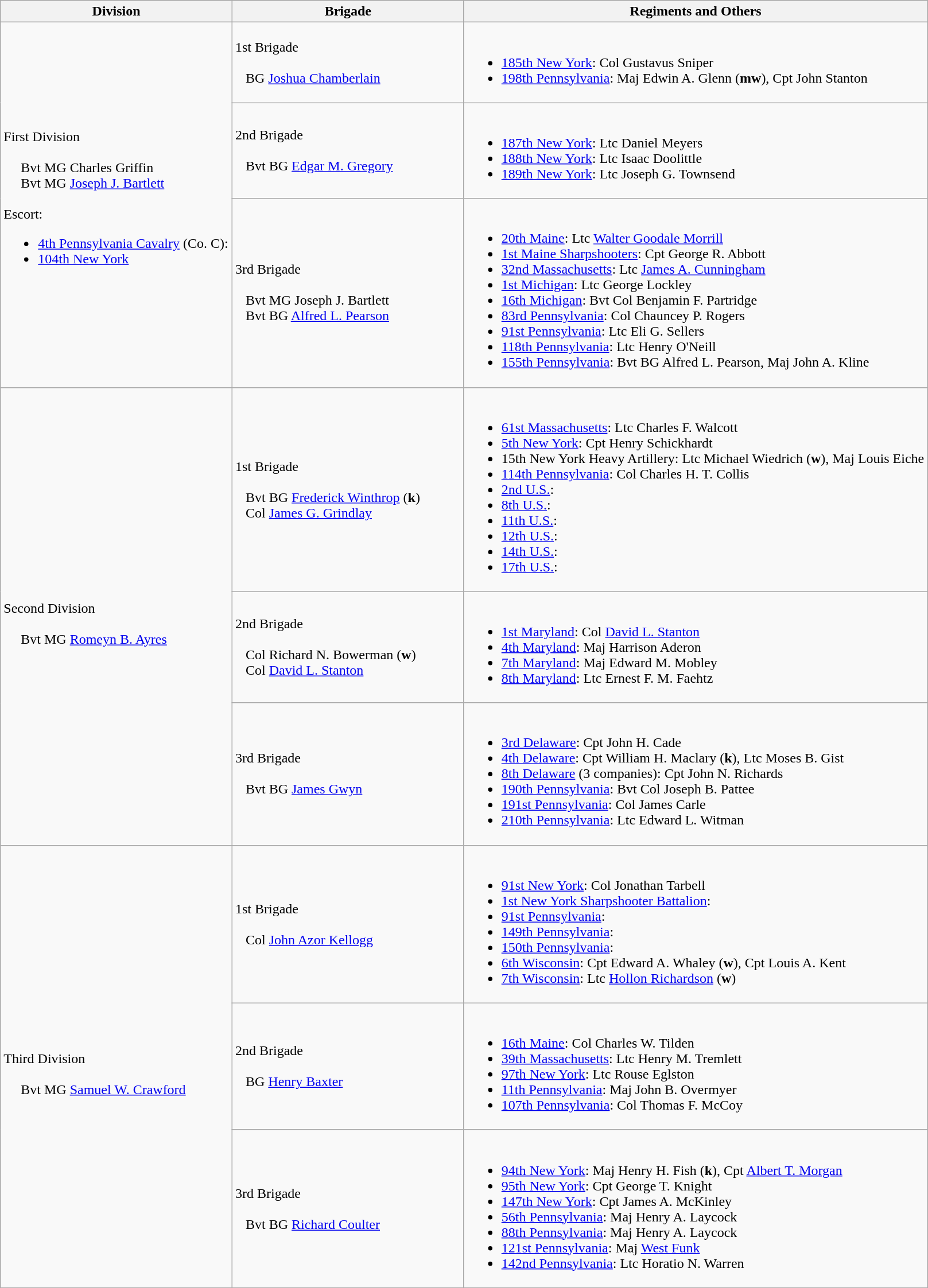<table class="wikitable">
<tr>
<th width=25%>Division</th>
<th width=25%>Brigade</th>
<th>Regiments and Others</th>
</tr>
<tr>
<td rowspan=3><br>First Division<br><br>    
Bvt MG Charles Griffin<br>    
Bvt MG <a href='#'>Joseph J. Bartlett</a>
<br><br>
Escort:<ul><li><a href='#'>4th Pennsylvania Cavalry</a> (Co. C):</li><li><a href='#'>104th New York</a></li></ul><br></td>
<td>1st Brigade<br><br>  
BG <a href='#'>Joshua Chamberlain</a></td>
<td><br><ul><li><a href='#'>185th New York</a>: Col Gustavus Sniper</li><li><a href='#'>198th Pennsylvania</a>: Maj Edwin A. Glenn (<strong>mw</strong>), Cpt John Stanton</li></ul></td>
</tr>
<tr>
<td>2nd Brigade<br><br>  
Bvt BG <a href='#'>Edgar M. Gregory</a></td>
<td><br><ul><li><a href='#'>187th New York</a>: Ltc Daniel Meyers</li><li><a href='#'>188th New York</a>: Ltc Isaac Doolittle</li><li><a href='#'>189th New York</a>: Ltc Joseph G. Townsend</li></ul></td>
</tr>
<tr>
<td>3rd Brigade<br><br>  
Bvt MG Joseph J. Bartlett
<br>  
Bvt BG <a href='#'>Alfred L. Pearson</a></td>
<td><br><ul><li><a href='#'>20th Maine</a>: Ltc <a href='#'>Walter Goodale Morrill</a></li><li><a href='#'>1st Maine Sharpshooters</a>: Cpt George R. Abbott</li><li><a href='#'>32nd Massachusetts</a>: Ltc <a href='#'>James A. Cunningham</a></li><li><a href='#'>1st Michigan</a>: Ltc George Lockley</li><li><a href='#'>16th Michigan</a>: Bvt Col Benjamin F. Partridge</li><li><a href='#'>83rd Pennsylvania</a>: Col Chauncey P. Rogers</li><li><a href='#'>91st Pennsylvania</a>: Ltc Eli G. Sellers</li><li><a href='#'>118th Pennsylvania</a>: Ltc Henry O'Neill</li><li><a href='#'>155th Pennsylvania</a>: Bvt BG Alfred L. Pearson, Maj John A. Kline</li></ul></td>
</tr>
<tr>
<td rowspan=3><br>Second Division<br><br>    
Bvt MG <a href='#'>Romeyn B. Ayres</a></td>
<td>1st Brigade<br><br>  
Bvt BG <a href='#'>Frederick Winthrop</a> (<strong>k</strong>)<br>
  
Col <a href='#'>James G. Grindlay</a></td>
<td><br><ul><li><a href='#'>61st Massachusetts</a>: Ltc Charles F. Walcott</li><li><a href='#'>5th New York</a>: Cpt Henry Schickhardt</li><li>15th New York Heavy Artillery: Ltc Michael Wiedrich (<strong>w</strong>), Maj Louis Eiche</li><li><a href='#'>114th Pennsylvania</a>: Col Charles H. T. Collis</li><li><a href='#'>2nd U.S.</a>:</li><li><a href='#'>8th U.S.</a>:</li><li><a href='#'>11th U.S.</a>:</li><li><a href='#'>12th U.S.</a>:</li><li><a href='#'>14th U.S.</a>:</li><li><a href='#'>17th U.S.</a>:</li></ul></td>
</tr>
<tr>
<td>2nd Brigade<br><br>  
Col Richard N. Bowerman (<strong>w</strong>)<br>
  
Col <a href='#'>David L. Stanton</a></td>
<td><br><ul><li><a href='#'>1st Maryland</a>: Col <a href='#'>David L. Stanton</a></li><li><a href='#'>4th Maryland</a>: Maj Harrison Aderon</li><li><a href='#'>7th Maryland</a>: Maj Edward M. Mobley</li><li><a href='#'>8th Maryland</a>: Ltc Ernest F. M. Faehtz</li></ul></td>
</tr>
<tr>
<td>3rd Brigade<br><br>  
Bvt BG <a href='#'>James Gwyn</a></td>
<td><br><ul><li><a href='#'>3rd Delaware</a>: Cpt John H. Cade</li><li><a href='#'>4th Delaware</a>: Cpt William H. Maclary (<strong>k</strong>), Ltc Moses B. Gist</li><li><a href='#'>8th Delaware</a> (3 companies): Cpt John N. Richards</li><li><a href='#'>190th Pennsylvania</a>: Bvt Col Joseph B. Pattee</li><li><a href='#'>191st Pennsylvania</a>: Col James Carle</li><li><a href='#'>210th Pennsylvania</a>: Ltc Edward L. Witman</li></ul></td>
</tr>
<tr>
<td rowspan=3><br>Third Division<br><br>    
Bvt MG <a href='#'>Samuel W. Crawford</a></td>
<td>1st Brigade<br><br>  
Col <a href='#'>John Azor Kellogg</a></td>
<td><br><ul><li><a href='#'>91st New York</a>: Col Jonathan Tarbell</li><li><a href='#'>1st New York Sharpshooter Battalion</a>:</li><li><a href='#'>91st Pennsylvania</a>:</li><li><a href='#'>149th Pennsylvania</a>:</li><li><a href='#'>150th Pennsylvania</a>:</li><li><a href='#'>6th Wisconsin</a>: Cpt Edward A. Whaley (<strong>w</strong>), Cpt Louis A. Kent</li><li><a href='#'>7th Wisconsin</a>: Ltc <a href='#'>Hollon Richardson</a> (<strong>w</strong>)</li></ul></td>
</tr>
<tr>
<td>2nd Brigade<br><br>  
BG <a href='#'>Henry Baxter</a></td>
<td><br><ul><li><a href='#'>16th Maine</a>: Col Charles W. Tilden</li><li><a href='#'>39th Massachusetts</a>: Ltc Henry M. Tremlett</li><li><a href='#'>97th New York</a>: Ltc Rouse Eglston</li><li><a href='#'>11th Pennsylvania</a>: Maj John B. Overmyer</li><li><a href='#'>107th Pennsylvania</a>: Col Thomas F. McCoy</li></ul></td>
</tr>
<tr>
<td>3rd Brigade<br><br>  
Bvt BG <a href='#'>Richard Coulter</a></td>
<td><br><ul><li><a href='#'>94th New York</a>: Maj Henry H. Fish (<strong>k</strong>), Cpt <a href='#'>Albert T. Morgan</a></li><li><a href='#'>95th New York</a>: Cpt George T. Knight</li><li><a href='#'>147th New York</a>: Cpt James A. McKinley</li><li><a href='#'>56th Pennsylvania</a>: Maj Henry A. Laycock</li><li><a href='#'>88th Pennsylvania</a>: Maj Henry A. Laycock</li><li><a href='#'>121st Pennsylvania</a>: Maj <a href='#'>West Funk</a></li><li><a href='#'>142nd Pennsylvania</a>: Ltc Horatio N. Warren</li></ul></td>
</tr>
<tr>
</tr>
</table>
